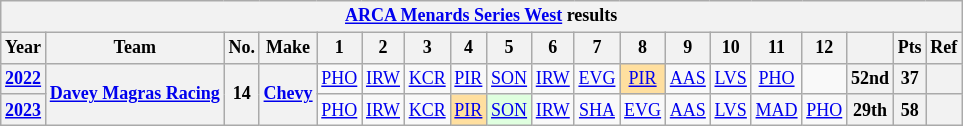<table class="wikitable" style="text-align:center; font-size:75%">
<tr>
<th colspan=23><a href='#'>ARCA Menards Series West</a> results</th>
</tr>
<tr>
<th>Year</th>
<th>Team</th>
<th>No.</th>
<th>Make</th>
<th>1</th>
<th>2</th>
<th>3</th>
<th>4</th>
<th>5</th>
<th>6</th>
<th>7</th>
<th>8</th>
<th>9</th>
<th>10</th>
<th>11</th>
<th>12</th>
<th></th>
<th>Pts</th>
<th>Ref</th>
</tr>
<tr>
<th><a href='#'>2022</a></th>
<th rowspan=2><a href='#'>Davey Magras Racing</a></th>
<th rowspan=2>14</th>
<th rowspan=2><a href='#'>Chevy</a></th>
<td><a href='#'>PHO</a></td>
<td><a href='#'>IRW</a></td>
<td><a href='#'>KCR</a></td>
<td><a href='#'>PIR</a></td>
<td><a href='#'>SON</a></td>
<td><a href='#'>IRW</a></td>
<td><a href='#'>EVG</a></td>
<td style="background:#FFDF9F;"><a href='#'>PIR</a><br></td>
<td><a href='#'>AAS</a></td>
<td><a href='#'>LVS</a></td>
<td><a href='#'>PHO</a></td>
<td></td>
<th>52nd</th>
<th>37</th>
<th></th>
</tr>
<tr>
<th><a href='#'>2023</a></th>
<td><a href='#'>PHO</a></td>
<td><a href='#'>IRW</a></td>
<td><a href='#'>KCR</a></td>
<td style="background:#FFDF9F;"><a href='#'>PIR</a><br></td>
<td style="background:#DFFFDF;"><a href='#'>SON</a><br></td>
<td><a href='#'>IRW</a></td>
<td><a href='#'>SHA</a></td>
<td><a href='#'>EVG</a></td>
<td><a href='#'>AAS</a></td>
<td><a href='#'>LVS</a></td>
<td><a href='#'>MAD</a></td>
<td><a href='#'>PHO</a></td>
<th>29th</th>
<th>58</th>
<th></th>
</tr>
</table>
